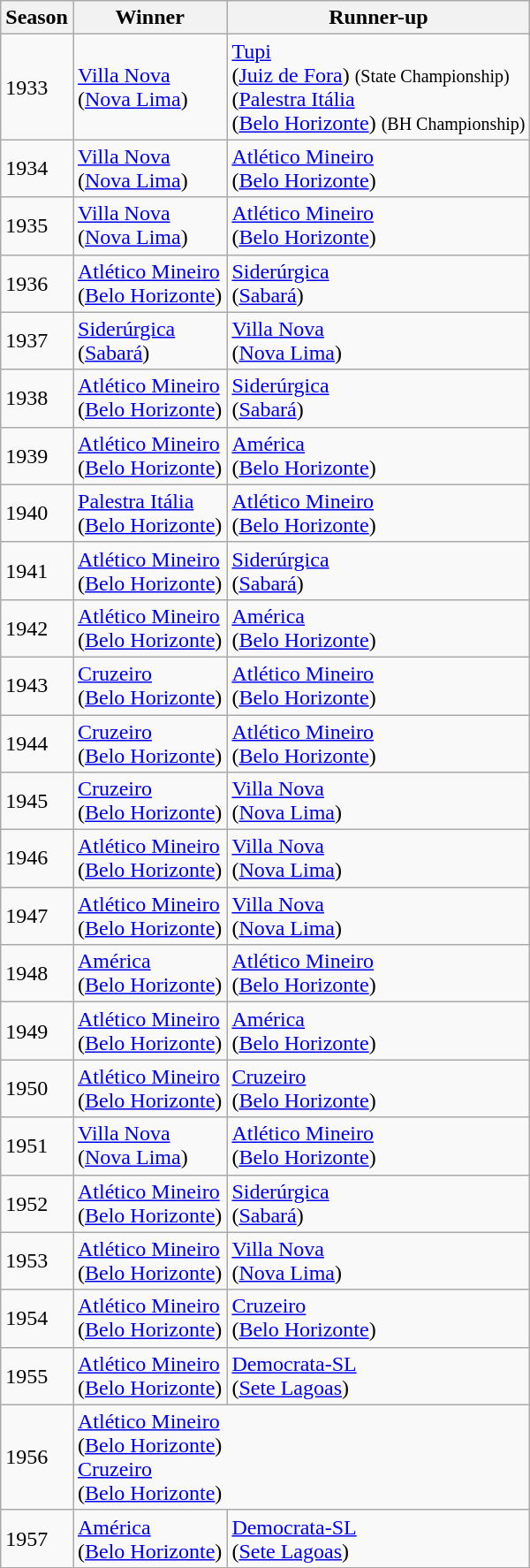<table class="wikitable">
<tr>
<th>Season</th>
<th>Winner</th>
<th>Runner-up</th>
</tr>
<tr>
<td>1933</td>
<td><a href='#'>Villa Nova</a> <br>(<a href='#'>Nova Lima</a>)</td>
<td><a href='#'>Tupi</a> <br>(<a href='#'>Juiz de Fora</a>) <small> (State Championship) </small> <br>(<a href='#'>Palestra Itália</a>  <br>(<a href='#'>Belo Horizonte</a>) <small> (BH Championship) </small></td>
</tr>
<tr>
<td>1934</td>
<td><a href='#'>Villa Nova</a> <br>(<a href='#'>Nova Lima</a>)</td>
<td><a href='#'>Atlético Mineiro</a> <br>(<a href='#'>Belo Horizonte</a>)</td>
</tr>
<tr>
<td>1935</td>
<td><a href='#'>Villa Nova</a> <br>(<a href='#'>Nova Lima</a>)</td>
<td><a href='#'>Atlético Mineiro</a> <br>(<a href='#'>Belo Horizonte</a>)</td>
</tr>
<tr>
<td>1936</td>
<td><a href='#'>Atlético Mineiro</a> <br>(<a href='#'>Belo Horizonte</a>)</td>
<td><a href='#'>Siderúrgica</a> <br>(<a href='#'>Sabará</a>)</td>
</tr>
<tr>
<td>1937</td>
<td><a href='#'>Siderúrgica</a> <br>(<a href='#'>Sabará</a>)</td>
<td><a href='#'>Villa Nova</a> <br>(<a href='#'>Nova Lima</a>)</td>
</tr>
<tr>
<td>1938</td>
<td><a href='#'>Atlético Mineiro</a> <br>(<a href='#'>Belo Horizonte</a>)</td>
<td><a href='#'>Siderúrgica</a> <br>(<a href='#'>Sabará</a>)</td>
</tr>
<tr>
<td>1939</td>
<td><a href='#'>Atlético Mineiro</a> <br>(<a href='#'>Belo Horizonte</a>)</td>
<td><a href='#'>América</a> <br>(<a href='#'>Belo Horizonte</a>)</td>
</tr>
<tr>
<td>1940</td>
<td><a href='#'>Palestra Itália</a> <br>(<a href='#'>Belo Horizonte</a>)</td>
<td><a href='#'>Atlético Mineiro</a> <br>(<a href='#'>Belo Horizonte</a>)</td>
</tr>
<tr>
<td>1941</td>
<td><a href='#'>Atlético Mineiro</a> <br>(<a href='#'>Belo Horizonte</a>)</td>
<td><a href='#'>Siderúrgica</a> <br>(<a href='#'>Sabará</a>)</td>
</tr>
<tr>
<td>1942</td>
<td><a href='#'>Atlético Mineiro</a> <br>(<a href='#'>Belo Horizonte</a>)</td>
<td><a href='#'>América</a> <br>(<a href='#'>Belo Horizonte</a>)</td>
</tr>
<tr>
<td>1943</td>
<td><a href='#'>Cruzeiro</a> <br>(<a href='#'>Belo Horizonte</a>)</td>
<td><a href='#'>Atlético Mineiro</a> <br>(<a href='#'>Belo Horizonte</a>)</td>
</tr>
<tr>
<td>1944</td>
<td><a href='#'>Cruzeiro</a> <br>(<a href='#'>Belo Horizonte</a>)</td>
<td><a href='#'>Atlético Mineiro</a> <br>(<a href='#'>Belo Horizonte</a>)</td>
</tr>
<tr>
<td>1945</td>
<td><a href='#'>Cruzeiro</a> <br>(<a href='#'>Belo Horizonte</a>)</td>
<td><a href='#'>Villa Nova</a> <br>(<a href='#'>Nova Lima</a>)</td>
</tr>
<tr>
<td>1946</td>
<td><a href='#'>Atlético Mineiro</a> <br>(<a href='#'>Belo Horizonte</a>)</td>
<td><a href='#'>Villa Nova</a> <br>(<a href='#'>Nova Lima</a>)</td>
</tr>
<tr>
<td>1947</td>
<td><a href='#'>Atlético Mineiro</a> <br>(<a href='#'>Belo Horizonte</a>)</td>
<td><a href='#'>Villa Nova</a> <br>(<a href='#'>Nova Lima</a>)</td>
</tr>
<tr>
<td>1948</td>
<td><a href='#'>América</a> <br>(<a href='#'>Belo Horizonte</a>)</td>
<td><a href='#'>Atlético Mineiro</a> <br>(<a href='#'>Belo Horizonte</a>)</td>
</tr>
<tr>
<td>1949</td>
<td><a href='#'>Atlético Mineiro</a> <br>(<a href='#'>Belo Horizonte</a>)</td>
<td><a href='#'>América</a> <br>(<a href='#'>Belo Horizonte</a>)</td>
</tr>
<tr>
<td>1950</td>
<td><a href='#'>Atlético Mineiro</a> <br>(<a href='#'>Belo Horizonte</a>)</td>
<td><a href='#'>Cruzeiro</a> <br>(<a href='#'>Belo Horizonte</a>)</td>
</tr>
<tr>
<td>1951</td>
<td><a href='#'>Villa Nova</a> <br>(<a href='#'>Nova Lima</a>)</td>
<td><a href='#'>Atlético Mineiro</a> <br>(<a href='#'>Belo Horizonte</a>)</td>
</tr>
<tr>
<td>1952</td>
<td><a href='#'>Atlético Mineiro</a> <br>(<a href='#'>Belo Horizonte</a>)</td>
<td><a href='#'>Siderúrgica</a> <br>(<a href='#'>Sabará</a>)</td>
</tr>
<tr>
<td>1953</td>
<td><a href='#'>Atlético Mineiro</a> <br>(<a href='#'>Belo Horizonte</a>)</td>
<td><a href='#'>Villa Nova</a> <br>(<a href='#'>Nova Lima</a>)</td>
</tr>
<tr>
<td>1954</td>
<td><a href='#'>Atlético Mineiro</a> <br>(<a href='#'>Belo Horizonte</a>)</td>
<td><a href='#'>Cruzeiro</a> <br>(<a href='#'>Belo Horizonte</a>)</td>
</tr>
<tr>
<td>1955</td>
<td><a href='#'>Atlético Mineiro</a> <br>(<a href='#'>Belo Horizonte</a>)</td>
<td><a href='#'>Democrata-SL</a> <br>(<a href='#'>Sete Lagoas</a>)</td>
</tr>
<tr>
<td>1956</td>
<td colspan=2><a href='#'>Atlético Mineiro</a> <br>(<a href='#'>Belo Horizonte</a>)<br> <a href='#'>Cruzeiro</a> <br>(<a href='#'>Belo Horizonte</a>)</td>
</tr>
<tr>
<td>1957</td>
<td><a href='#'>América</a> <br>(<a href='#'>Belo Horizonte</a>)</td>
<td><a href='#'>Democrata-SL</a> <br>(<a href='#'>Sete Lagoas</a>)</td>
</tr>
</table>
